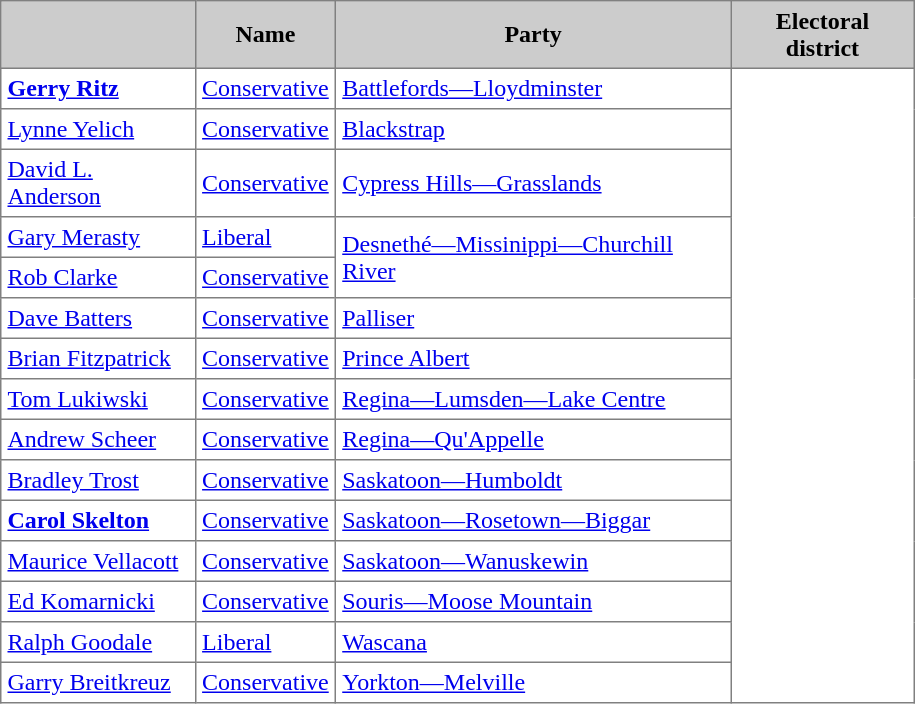<table border="1" cellpadding="4" width="610" cellspacing="0" style="border-collapse: collapse">
<tr bgcolor="CCCCCC">
<th></th>
<th>Name</th>
<th>Party</th>
<th>Electoral district</th>
</tr>
<tr>
<td><strong><a href='#'>Gerry Ritz</a></strong></td>
<td><a href='#'>Conservative</a></td>
<td><a href='#'>Battlefords—Lloydminster</a></td>
</tr>
<tr>
<td><a href='#'>Lynne Yelich</a></td>
<td><a href='#'>Conservative</a></td>
<td><a href='#'>Blackstrap</a></td>
</tr>
<tr>
<td><a href='#'>David L. Anderson</a></td>
<td><a href='#'>Conservative</a></td>
<td><a href='#'>Cypress Hills—Grasslands</a></td>
</tr>
<tr>
<td><a href='#'>Gary Merasty</a></td>
<td><a href='#'>Liberal</a></td>
<td rowspan=2><a href='#'>Desnethé—Missinippi—Churchill River</a></td>
</tr>
<tr>
<td><a href='#'>Rob Clarke</a></td>
<td><a href='#'>Conservative</a></td>
</tr>
<tr>
<td><a href='#'>Dave Batters</a></td>
<td><a href='#'>Conservative</a></td>
<td><a href='#'>Palliser</a></td>
</tr>
<tr>
<td><a href='#'>Brian Fitzpatrick</a></td>
<td><a href='#'>Conservative</a></td>
<td><a href='#'>Prince Albert</a></td>
</tr>
<tr>
<td><a href='#'>Tom Lukiwski</a></td>
<td><a href='#'>Conservative</a></td>
<td><a href='#'>Regina—Lumsden—Lake Centre</a></td>
</tr>
<tr>
<td><a href='#'>Andrew Scheer</a></td>
<td><a href='#'>Conservative</a></td>
<td><a href='#'>Regina—Qu'Appelle</a></td>
</tr>
<tr>
<td><a href='#'>Bradley Trost</a></td>
<td><a href='#'>Conservative</a></td>
<td><a href='#'>Saskatoon—Humboldt</a></td>
</tr>
<tr>
<td><strong><a href='#'>Carol Skelton</a></strong></td>
<td><a href='#'>Conservative</a></td>
<td><a href='#'>Saskatoon—Rosetown—Biggar</a></td>
</tr>
<tr>
<td><a href='#'>Maurice Vellacott</a></td>
<td><a href='#'>Conservative</a></td>
<td><a href='#'>Saskatoon—Wanuskewin</a></td>
</tr>
<tr>
<td><a href='#'>Ed Komarnicki</a></td>
<td><a href='#'>Conservative</a></td>
<td><a href='#'>Souris—Moose Mountain</a></td>
</tr>
<tr>
<td><a href='#'>Ralph Goodale</a></td>
<td><a href='#'>Liberal</a></td>
<td><a href='#'>Wascana</a></td>
</tr>
<tr>
<td><a href='#'>Garry Breitkreuz</a></td>
<td><a href='#'>Conservative</a></td>
<td><a href='#'>Yorkton—Melville</a></td>
</tr>
</table>
